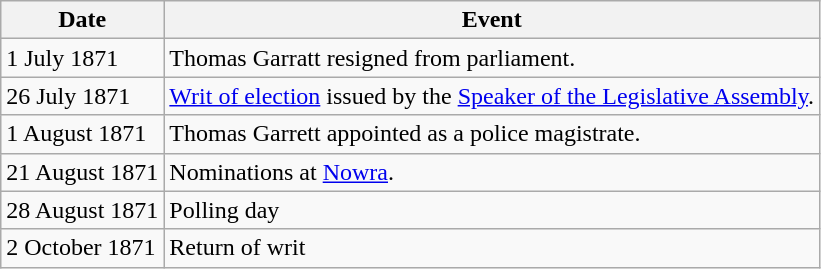<table class="wikitable">
<tr>
<th>Date</th>
<th>Event</th>
</tr>
<tr>
<td>1 July 1871</td>
<td>Thomas Garratt resigned from parliament.</td>
</tr>
<tr>
<td>26 July 1871</td>
<td><a href='#'>Writ of election</a> issued by the <a href='#'>Speaker of the Legislative Assembly</a>.</td>
</tr>
<tr>
<td>1 August 1871</td>
<td>Thomas Garrett appointed as a police magistrate.</td>
</tr>
<tr>
<td>21 August 1871</td>
<td>Nominations at <a href='#'>Nowra</a>.</td>
</tr>
<tr>
<td>28 August 1871</td>
<td>Polling day</td>
</tr>
<tr>
<td>2 October 1871</td>
<td>Return of writ</td>
</tr>
</table>
